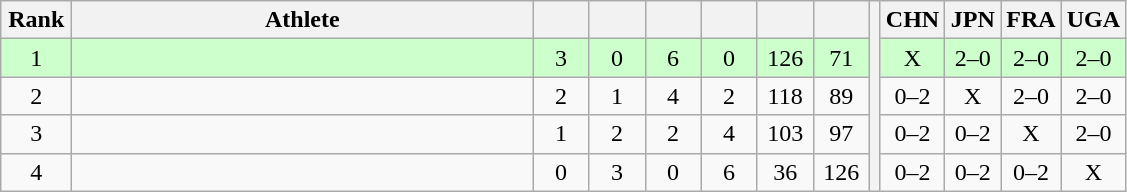<table class="wikitable" style="text-align:center">
<tr>
<th width=40>Rank</th>
<th width=300>Athlete</th>
<th width=30></th>
<th width=30></th>
<th width=30></th>
<th width=30></th>
<th width=30></th>
<th width=30></th>
<th rowspan=5></th>
<th width=30>CHN</th>
<th width=30>JPN</th>
<th width=30>FRA</th>
<th width=30>UGA</th>
</tr>
<tr style="background-color:#ccffcc;">
<td>1</td>
<td align=left></td>
<td>3</td>
<td>0</td>
<td>6</td>
<td>0</td>
<td>126</td>
<td>71</td>
<td>X</td>
<td>2–0</td>
<td>2–0</td>
<td>2–0</td>
</tr>
<tr>
<td>2</td>
<td align=left></td>
<td>2</td>
<td>1</td>
<td>4</td>
<td>2</td>
<td>118</td>
<td>89</td>
<td>0–2</td>
<td>X</td>
<td>2–0</td>
<td>2–0</td>
</tr>
<tr>
<td>3</td>
<td align=left></td>
<td>1</td>
<td>2</td>
<td>2</td>
<td>4</td>
<td>103</td>
<td>97</td>
<td>0–2</td>
<td>0–2</td>
<td>X</td>
<td>2–0</td>
</tr>
<tr>
<td>4</td>
<td align=left></td>
<td>0</td>
<td>3</td>
<td>0</td>
<td>6</td>
<td>36</td>
<td>126</td>
<td>0–2</td>
<td>0–2</td>
<td>0–2</td>
<td>X</td>
</tr>
</table>
